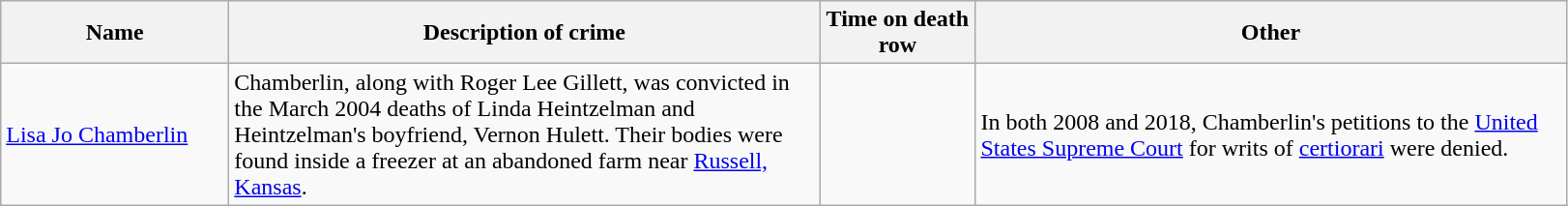<table class="wikitable sortable">
<tr>
<th style="width:150px;"><strong>Name</strong></th>
<th style="width:400px;"><strong>Description of crime</strong></th>
<th style="width:100px;"><strong>Time on death row</strong></th>
<th style="width:400px;"><strong>Other</strong></th>
</tr>
<tr>
<td><a href='#'>Lisa Jo Chamberlin</a></td>
<td>Chamberlin, along with Roger Lee Gillett, was convicted in the March 2004 deaths of Linda Heintzelman and Heintzelman's boyfriend, Vernon Hulett. Their bodies were found inside a freezer at an abandoned farm near <a href='#'>Russell, Kansas</a>.</td>
<td></td>
<td>In both 2008 and 2018, Chamberlin's petitions to the <a href='#'>United States Supreme Court</a> for writs of <a href='#'>certiorari</a> were denied.</td>
</tr>
</table>
